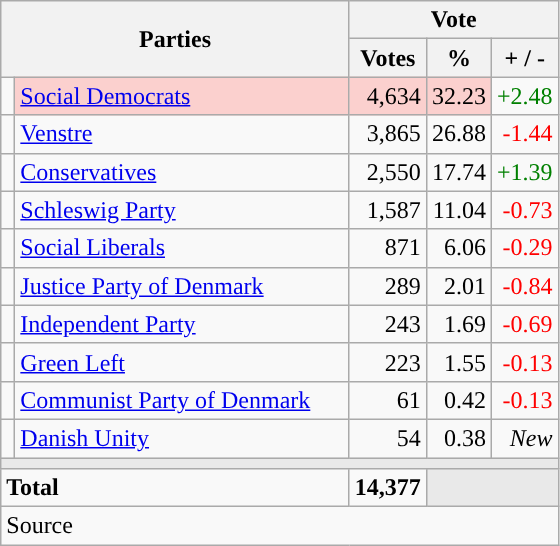<table class="wikitable" style="text-align:right;">
<tr>
<th style="text-align:centre;" rowspan="2" colspan="2" width="225">Parties</th>
<th colspan="3">Vote</th>
</tr>
<tr>
<th width="15">Votes</th>
<th width="15">%</th>
<th width="15">+ / -</th>
</tr>
<tr>
<td width="2" style="color:inherit;background:"></td>
<td bgcolor=#fbd0ce  align="left"><a href='#'>Social Democrats</a></td>
<td bgcolor=#fbd0ce>4,634</td>
<td bgcolor=#fbd0ce>32.23</td>
<td style=color:green;>+2.48</td>
</tr>
<tr>
<td width="2" style="color:inherit;background:"></td>
<td align="left"><a href='#'>Venstre</a></td>
<td>3,865</td>
<td>26.88</td>
<td style=color:red;>-1.44</td>
</tr>
<tr>
<td width="2" style="color:inherit;background:"></td>
<td align="left"><a href='#'>Conservatives</a></td>
<td>2,550</td>
<td>17.74</td>
<td style=color:green;>+1.39</td>
</tr>
<tr>
<td width="2" style="color:inherit;background:"></td>
<td align="left"><a href='#'>Schleswig Party</a></td>
<td>1,587</td>
<td>11.04</td>
<td style=color:red;>-0.73</td>
</tr>
<tr>
<td width="2" style="color:inherit;background:"></td>
<td align="left"><a href='#'>Social Liberals</a></td>
<td>871</td>
<td>6.06</td>
<td style=color:red;>-0.29</td>
</tr>
<tr>
<td width="2" style="color:inherit;background:"></td>
<td align="left"><a href='#'>Justice Party of Denmark</a></td>
<td>289</td>
<td>2.01</td>
<td style=color:red;>-0.84</td>
</tr>
<tr>
<td width="2" style="color:inherit;background:"></td>
<td align="left"><a href='#'>Independent Party</a></td>
<td>243</td>
<td>1.69</td>
<td style=color:red;>-0.69</td>
</tr>
<tr>
<td width="2" style="color:inherit;background:"></td>
<td align="left"><a href='#'>Green Left</a></td>
<td>223</td>
<td>1.55</td>
<td style=color:red;>-0.13</td>
</tr>
<tr>
<td width="2" style="color:inherit;background:"></td>
<td align="left"><a href='#'>Communist Party of Denmark</a></td>
<td>61</td>
<td>0.42</td>
<td style=color:red;>-0.13</td>
</tr>
<tr>
<td width="2" style="color:inherit;background:"></td>
<td align="left"><a href='#'>Danish Unity</a></td>
<td>54</td>
<td>0.38</td>
<td><em>New</em></td>
</tr>
<tr>
<td colspan="7" bgcolor="#E9E9E9"></td>
</tr>
<tr>
<td align="left" colspan="2"><strong>Total</strong></td>
<td><strong>14,377</strong></td>
<td bgcolor="#E9E9E9" colspan="2"></td>
</tr>
<tr>
<td align="left" colspan="6">Source</td>
</tr>
</table>
